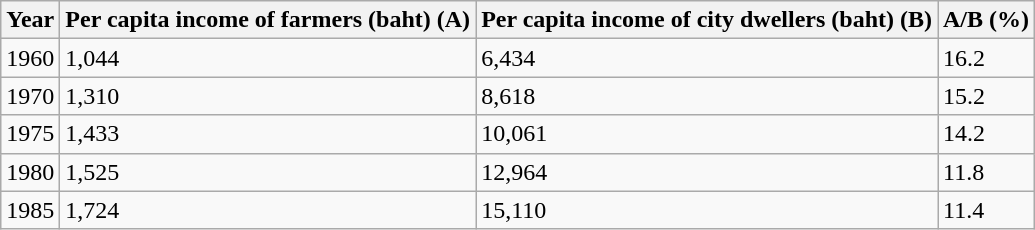<table class="sortable wikitable">
<tr>
<th>Year</th>
<th>Per capita income of farmers (baht) (A)</th>
<th>Per capita income of city dwellers (baht) (B)</th>
<th>A/B (%)</th>
</tr>
<tr>
<td>1960</td>
<td>1,044</td>
<td>6,434</td>
<td>16.2</td>
</tr>
<tr>
<td>1970</td>
<td>1,310</td>
<td>8,618</td>
<td>15.2</td>
</tr>
<tr>
<td>1975</td>
<td>1,433</td>
<td>10,061</td>
<td>14.2</td>
</tr>
<tr>
<td>1980</td>
<td>1,525</td>
<td>12,964</td>
<td>11.8</td>
</tr>
<tr>
<td>1985</td>
<td>1,724</td>
<td>15,110</td>
<td>11.4</td>
</tr>
</table>
